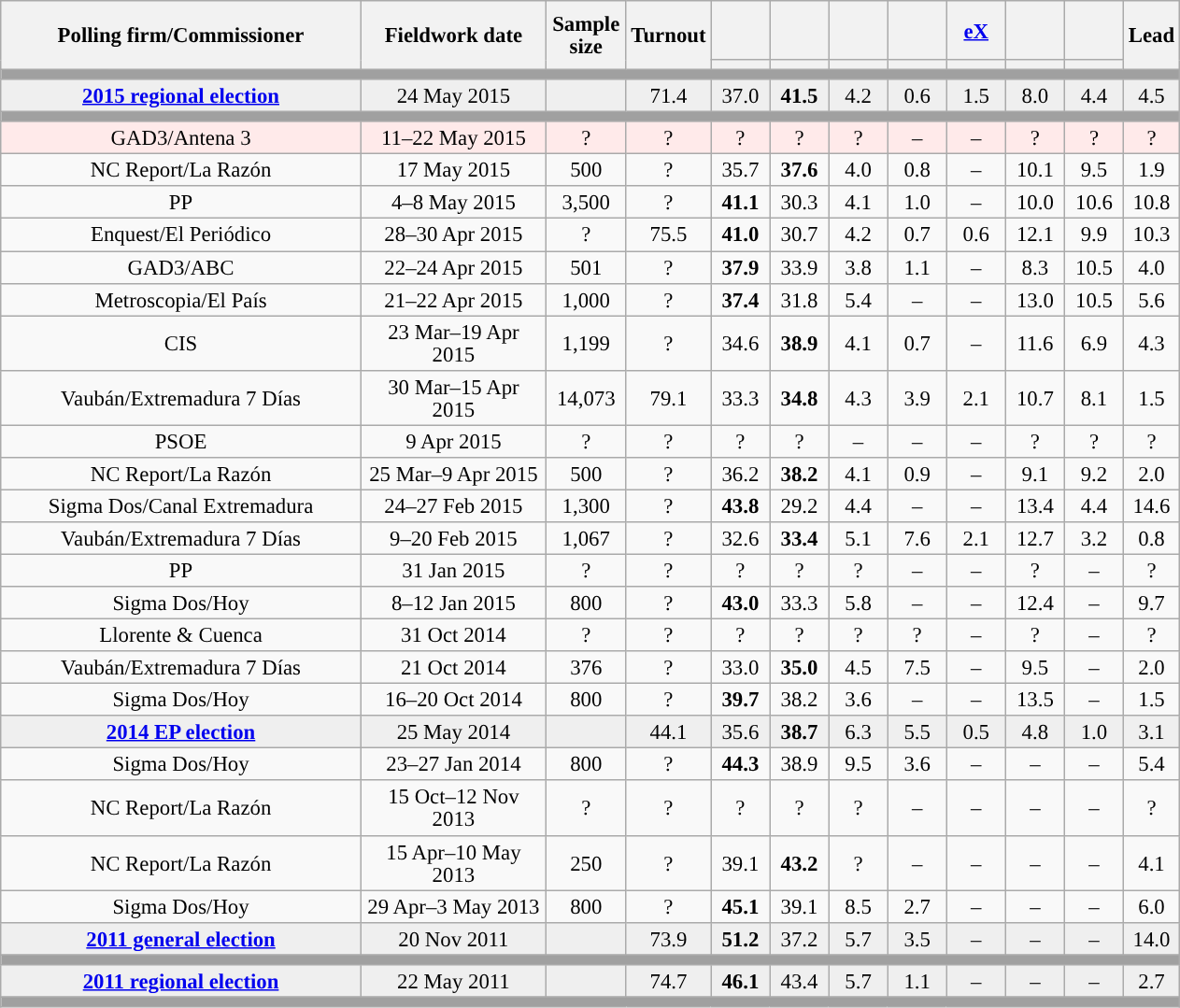<table class="wikitable collapsible collapsed" style="text-align:center; font-size:95%; line-height:16px;">
<tr style="height:42px;">
<th style="width:250px;" rowspan="2">Polling firm/Commissioner</th>
<th style="width:125px;" rowspan="2">Fieldwork date</th>
<th style="width:50px;" rowspan="2">Sample size</th>
<th style="width:45px;" rowspan="2">Turnout</th>
<th style="width:35px;"></th>
<th style="width:35px;"></th>
<th style="width:35px;"></th>
<th style="width:35px;"></th>
<th style="width:35px;"><a href='#'>eX</a></th>
<th style="width:35px;"></th>
<th style="width:35px;"></th>
<th style="width:30px;" rowspan="2">Lead</th>
</tr>
<tr>
<th style="color:inherit;background:"></th>
<th style="color:inherit;background:"></th>
<th style="color:inherit;background:"></th>
<th style="color:inherit;background:"></th>
<th style="color:inherit;background:"></th>
<th style="color:inherit;background:"></th>
<th style="color:inherit;background:"></th>
</tr>
<tr>
<td colspan="12" style="background:#A0A0A0"></td>
</tr>
<tr style="background:#EFEFEF;">
<td><strong><a href='#'>2015 regional election</a></strong></td>
<td>24 May 2015</td>
<td></td>
<td>71.4</td>
<td>37.0<br></td>
<td><strong>41.5</strong><br></td>
<td>4.2<br></td>
<td>0.6<br></td>
<td>1.5<br></td>
<td>8.0<br></td>
<td>4.4<br></td>
<td style="background:">4.5</td>
</tr>
<tr>
<td colspan="12" style="background:#A0A0A0"></td>
</tr>
<tr style="background:#FFEAEA;">
<td>GAD3/Antena 3</td>
<td>11–22 May 2015</td>
<td>?</td>
<td>?</td>
<td>?<br></td>
<td>?<br></td>
<td>?<br></td>
<td>–</td>
<td>–</td>
<td>?<br></td>
<td>?<br></td>
<td style="background:">?</td>
</tr>
<tr>
<td>NC Report/La Razón</td>
<td>17 May 2015</td>
<td>500</td>
<td>?</td>
<td>35.7<br></td>
<td><strong>37.6</strong><br></td>
<td>4.0<br></td>
<td>0.8<br></td>
<td>–</td>
<td>10.1<br></td>
<td>9.5<br></td>
<td style="background:">1.9</td>
</tr>
<tr>
<td>PP</td>
<td>4–8 May 2015</td>
<td>3,500</td>
<td>?</td>
<td><strong>41.1</strong><br></td>
<td>30.3<br></td>
<td>4.1<br></td>
<td>1.0<br></td>
<td>–</td>
<td>10.0<br></td>
<td>10.6<br></td>
<td style="background:">10.8</td>
</tr>
<tr>
<td>Enquest/El Periódico</td>
<td>28–30 Apr 2015</td>
<td>?</td>
<td>75.5</td>
<td><strong>41.0</strong><br></td>
<td>30.7<br></td>
<td>4.2<br></td>
<td>0.7<br></td>
<td>0.6<br></td>
<td>12.1<br></td>
<td>9.9<br></td>
<td style="background:">10.3</td>
</tr>
<tr>
<td>GAD3/ABC</td>
<td>22–24 Apr 2015</td>
<td>501</td>
<td>?</td>
<td><strong>37.9</strong><br></td>
<td>33.9<br></td>
<td>3.8<br></td>
<td>1.1<br></td>
<td>–</td>
<td>8.3<br></td>
<td>10.5<br></td>
<td style="background:">4.0</td>
</tr>
<tr>
<td>Metroscopia/El País</td>
<td>21–22 Apr 2015</td>
<td>1,000</td>
<td>?</td>
<td><strong>37.4</strong><br></td>
<td>31.8<br></td>
<td>5.4<br></td>
<td>–</td>
<td>–</td>
<td>13.0<br></td>
<td>10.5<br></td>
<td style="background:">5.6</td>
</tr>
<tr>
<td>CIS</td>
<td>23 Mar–19 Apr 2015</td>
<td>1,199</td>
<td>?</td>
<td>34.6<br></td>
<td><strong>38.9</strong><br></td>
<td>4.1<br></td>
<td>0.7<br></td>
<td>–</td>
<td>11.6<br></td>
<td>6.9<br></td>
<td style="background:">4.3</td>
</tr>
<tr>
<td>Vaubán/Extremadura 7 Días</td>
<td>30 Mar–15 Apr 2015</td>
<td>14,073</td>
<td>79.1</td>
<td>33.3<br></td>
<td><strong>34.8</strong><br></td>
<td>4.3<br></td>
<td>3.9<br></td>
<td>2.1<br></td>
<td>10.7<br></td>
<td>8.1<br></td>
<td style="background:">1.5</td>
</tr>
<tr>
<td>PSOE</td>
<td>9 Apr 2015</td>
<td>?</td>
<td>?</td>
<td>?<br></td>
<td>?<br></td>
<td>–</td>
<td>–</td>
<td>–</td>
<td>?<br></td>
<td>?<br></td>
<td style="background:">?</td>
</tr>
<tr>
<td>NC Report/La Razón</td>
<td>25 Mar–9 Apr 2015</td>
<td>500</td>
<td>?</td>
<td>36.2<br></td>
<td><strong>38.2</strong><br></td>
<td>4.1<br></td>
<td>0.9<br></td>
<td>–</td>
<td>9.1<br></td>
<td>9.2<br></td>
<td style="background:">2.0</td>
</tr>
<tr>
<td>Sigma Dos/Canal Extremadura</td>
<td>24–27 Feb 2015</td>
<td>1,300</td>
<td>?</td>
<td><strong>43.8</strong><br></td>
<td>29.2<br></td>
<td>4.4<br></td>
<td>–</td>
<td>–</td>
<td>13.4<br></td>
<td>4.4<br></td>
<td style="background:">14.6</td>
</tr>
<tr>
<td>Vaubán/Extremadura 7 Días</td>
<td>9–20 Feb 2015</td>
<td>1,067</td>
<td>?</td>
<td>32.6<br></td>
<td><strong>33.4</strong><br></td>
<td>5.1<br></td>
<td>7.6<br></td>
<td>2.1<br></td>
<td>12.7<br></td>
<td>3.2<br></td>
<td style="background:">0.8</td>
</tr>
<tr>
<td>PP</td>
<td>31 Jan 2015</td>
<td>?</td>
<td>?</td>
<td>?<br></td>
<td>?<br></td>
<td>?<br></td>
<td>–</td>
<td>–</td>
<td>?<br></td>
<td>–</td>
<td style="background:">?</td>
</tr>
<tr>
<td>Sigma Dos/Hoy</td>
<td>8–12 Jan 2015</td>
<td>800</td>
<td>?</td>
<td><strong>43.0</strong><br></td>
<td>33.3<br></td>
<td>5.8<br></td>
<td>–</td>
<td>–</td>
<td>12.4<br></td>
<td>–</td>
<td style="background:">9.7</td>
</tr>
<tr>
<td>Llorente & Cuenca</td>
<td>31 Oct 2014</td>
<td>?</td>
<td>?</td>
<td>?<br></td>
<td>?<br></td>
<td>?<br></td>
<td>?<br></td>
<td>–</td>
<td>?<br></td>
<td>–</td>
<td style="background:">?</td>
</tr>
<tr>
<td>Vaubán/Extremadura 7 Días</td>
<td>21 Oct 2014</td>
<td>376</td>
<td>?</td>
<td>33.0<br></td>
<td><strong>35.0</strong><br></td>
<td>4.5<br></td>
<td>7.5<br></td>
<td>–</td>
<td>9.5<br></td>
<td>–</td>
<td style="background:">2.0</td>
</tr>
<tr>
<td>Sigma Dos/Hoy</td>
<td>16–20 Oct 2014</td>
<td>800</td>
<td>?</td>
<td><strong>39.7</strong><br></td>
<td>38.2<br></td>
<td>3.6<br></td>
<td>–</td>
<td>–</td>
<td>13.5<br></td>
<td>–</td>
<td style="background:">1.5</td>
</tr>
<tr style="background:#EFEFEF;">
<td><strong><a href='#'>2014 EP election</a></strong></td>
<td>25 May 2014</td>
<td></td>
<td>44.1</td>
<td>35.6<br></td>
<td><strong>38.7</strong><br></td>
<td>6.3<br></td>
<td>5.5<br></td>
<td>0.5<br></td>
<td>4.8<br></td>
<td>1.0<br></td>
<td style="background:">3.1</td>
</tr>
<tr>
<td>Sigma Dos/Hoy</td>
<td>23–27 Jan 2014</td>
<td>800</td>
<td>?</td>
<td><strong>44.3</strong><br></td>
<td>38.9<br></td>
<td>9.5<br></td>
<td>3.6<br></td>
<td>–</td>
<td>–</td>
<td>–</td>
<td style="background:">5.4</td>
</tr>
<tr>
<td>NC Report/La Razón</td>
<td>15 Oct–12 Nov 2013</td>
<td>?</td>
<td>?</td>
<td>?<br></td>
<td>?<br></td>
<td>?<br></td>
<td>–</td>
<td>–</td>
<td>–</td>
<td>–</td>
<td style="background:">?</td>
</tr>
<tr>
<td>NC Report/La Razón</td>
<td>15 Apr–10 May 2013</td>
<td>250</td>
<td>?</td>
<td>39.1<br></td>
<td><strong>43.2</strong><br></td>
<td>?<br></td>
<td>–</td>
<td>–</td>
<td>–</td>
<td>–</td>
<td style="background:">4.1</td>
</tr>
<tr>
<td>Sigma Dos/Hoy</td>
<td>29 Apr–3 May 2013</td>
<td>800</td>
<td>?</td>
<td><strong>45.1</strong><br></td>
<td>39.1<br></td>
<td>8.5<br></td>
<td>2.7<br></td>
<td>–</td>
<td>–</td>
<td>–</td>
<td style="background:">6.0</td>
</tr>
<tr style="background:#EFEFEF;">
<td><strong><a href='#'>2011 general election</a></strong></td>
<td>20 Nov 2011</td>
<td></td>
<td>73.9</td>
<td><strong>51.2</strong><br></td>
<td>37.2<br></td>
<td>5.7<br></td>
<td>3.5<br></td>
<td>–</td>
<td>–</td>
<td>–</td>
<td style="background:">14.0</td>
</tr>
<tr>
<td colspan="12" style="background:#A0A0A0"></td>
</tr>
<tr style="background:#EFEFEF;">
<td><strong><a href='#'>2011 regional election</a></strong></td>
<td>22 May 2011</td>
<td></td>
<td>74.7</td>
<td><strong>46.1</strong><br></td>
<td>43.4<br></td>
<td>5.7<br></td>
<td>1.1<br></td>
<td>–</td>
<td>–</td>
<td>–</td>
<td style="background:">2.7</td>
</tr>
<tr>
<td colspan="12" style="background:#A0A0A0"></td>
</tr>
</table>
